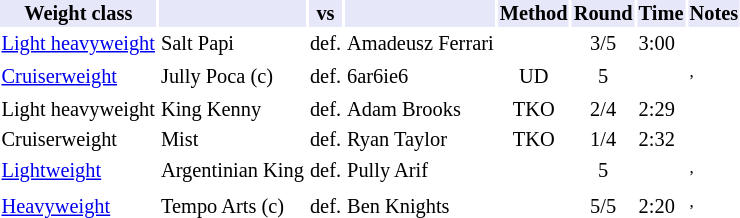<table class="toccolours" style="font-size: 85%;">
<tr>
<th style="background:#e6e8fa; color:#000; text-align:center;">Weight class</th>
<th style="background:#e6e8fa; color:#000; text-align:center;"></th>
<th style="background:#e6e8fa; color:#000; text-align:center;">vs</th>
<th style="background:#e6e8fa; color:#000; text-align:center;"></th>
<th style="background:#e6e8fa; color:#000; text-align:center;">Method</th>
<th style="background:#e6e8fa; color:#000; text-align:center;">Round</th>
<th style="background:#e6e8fa; color:#000; text-align:center;">Time</th>
<th style="background:#e6e8fa; color:#000; text-align:center;">Notes</th>
</tr>
<tr>
<td><a href='#'>Light heavyweight</a></td>
<td>Salt Papi</td>
<td>def.</td>
<td>Amadeusz Ferrari</td>
<td align="center"></td>
<td align="center">3/5</td>
<td>3:00</td>
<td></td>
</tr>
<tr>
<td><a href='#'>Cruiserweight</a></td>
<td>Jully Poca (c)</td>
<td>def.</td>
<td>6ar6ie6</td>
<td align="center">UD</td>
<td align="center">5</td>
<td></td>
<td><sup>, </sup></td>
</tr>
<tr>
<td>Light heavyweight</td>
<td>King Kenny</td>
<td>def.</td>
<td>Adam Brooks</td>
<td align="center">TKO</td>
<td align="center">2/4</td>
<td>2:29</td>
<td></td>
</tr>
<tr>
<td>Cruiserweight</td>
<td>Mist</td>
<td>def.</td>
<td>Ryan Taylor</td>
<td align="center">TKO</td>
<td align="center">1/4</td>
<td>2:32</td>
<td></td>
</tr>
<tr>
<td><a href='#'>Lightweight</a></td>
<td>Argentinian King</td>
<td>def.</td>
<td>Pully Arif</td>
<td align="center"></td>
<td align="center">5</td>
<td></td>
<td><sup>, </sup></td>
</tr>
<tr>
<td><a href='#'>Heavyweight</a></td>
<td>Tempo Arts (c)</td>
<td>def.</td>
<td>Ben Knights</td>
<td align="center"></td>
<td align="center">5/5</td>
<td>2:20</td>
<td><sup>, </sup></td>
</tr>
</table>
